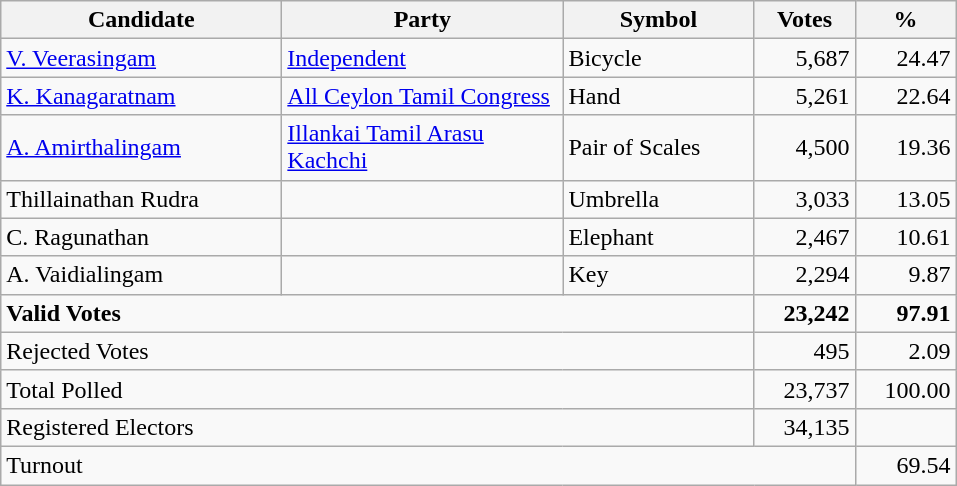<table class="wikitable" border="1" style="text-align:right;">
<tr>
<th align=left colspan=1 width="180">Candidate</th>
<th align=left width="180">Party</th>
<th align=left width="120">Symbol</th>
<th align=left width="60">Votes</th>
<th align=left width="60">%</th>
</tr>
<tr>
<td align=left><a href='#'>V. Veerasingam</a></td>
<td align=left><a href='#'>Independent</a></td>
<td align=left>Bicycle</td>
<td>5,687</td>
<td>24.47</td>
</tr>
<tr>
<td align=left><a href='#'>K. Kanagaratnam</a></td>
<td align=left><a href='#'>All Ceylon Tamil Congress</a></td>
<td align=left>Hand</td>
<td>5,261</td>
<td>22.64</td>
</tr>
<tr>
<td align=left><a href='#'>A. Amirthalingam</a></td>
<td align=left><a href='#'>Illankai Tamil Arasu Kachchi</a></td>
<td align=left>Pair of Scales</td>
<td>4,500</td>
<td>19.36</td>
</tr>
<tr>
<td align=left>Thillainathan Rudra</td>
<td></td>
<td align=left>Umbrella</td>
<td>3,033</td>
<td>13.05</td>
</tr>
<tr>
<td align=left>C. Ragunathan</td>
<td></td>
<td align=left>Elephant</td>
<td>2,467</td>
<td>10.61</td>
</tr>
<tr>
<td align=left>A. Vaidialingam</td>
<td></td>
<td align=left>Key</td>
<td>2,294</td>
<td>9.87</td>
</tr>
<tr>
<td align=left colspan=3><strong>Valid Votes</strong></td>
<td><strong>23,242</strong></td>
<td><strong>97.91</strong></td>
</tr>
<tr>
<td align=left colspan=3>Rejected Votes</td>
<td>495</td>
<td>2.09</td>
</tr>
<tr>
<td align=left colspan=3>Total Polled</td>
<td>23,737</td>
<td>100.00</td>
</tr>
<tr>
<td align=left colspan=3>Registered Electors</td>
<td>34,135</td>
<td></td>
</tr>
<tr>
<td align=left colspan=4>Turnout</td>
<td>69.54</td>
</tr>
</table>
